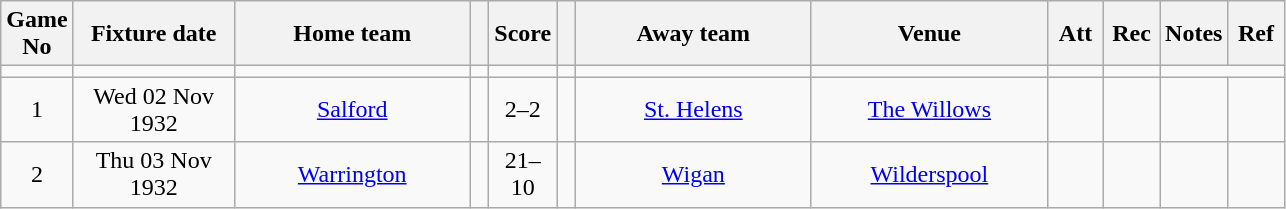<table class="wikitable" style="text-align:center;">
<tr>
<th width=20 abbr="No">Game No</th>
<th width=100 abbr="Date">Fixture date</th>
<th width=150 abbr="Home team">Home team</th>
<th width=5 abbr="space"></th>
<th width=20 abbr="Score">Score</th>
<th width=5 abbr="space"></th>
<th width=150 abbr="Away team">Away team</th>
<th width=150 abbr="Venue">Venue</th>
<th width=30 abbr="Att">Att</th>
<th width=30 abbr="Rec">Rec</th>
<th width=20 abbr="Notes">Notes</th>
<th width=30 abbr="Ref">Ref</th>
</tr>
<tr>
<td></td>
<td></td>
<td></td>
<td></td>
<td></td>
<td></td>
<td></td>
<td></td>
<td></td>
<td></td>
</tr>
<tr>
<td>1</td>
<td>Wed 02 Nov 1932</td>
<td><a href='#'>Salford</a></td>
<td></td>
<td>2–2</td>
<td></td>
<td><a href='#'>St. Helens</a></td>
<td><a href='#'>The Willows</a></td>
<td></td>
<td></td>
<td></td>
<td></td>
</tr>
<tr>
<td>2</td>
<td>Thu 03 Nov 1932</td>
<td><a href='#'>Warrington</a></td>
<td></td>
<td>21–10</td>
<td></td>
<td><a href='#'>Wigan</a></td>
<td><a href='#'>Wilderspool</a></td>
<td></td>
<td></td>
<td></td>
<td></td>
</tr>
</table>
